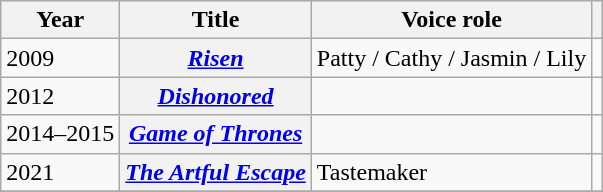<table class="wikitable plainrowheaders sortable">
<tr>
<th scope="col">Year</th>
<th scope="col">Title</th>
<th scope="col">Voice role</th>
<th scope="col" class="unsortable"></th>
</tr>
<tr>
<td>2009</td>
<th scope=row><em><a href='#'>Risen</a></em></th>
<td>Patty / Cathy / Jasmin / Lily</td>
<td style="text-align:center;"></td>
</tr>
<tr>
<td>2012</td>
<th scope=row><em><a href='#'>Dishonored</a></em></th>
<td></td>
<td style="text-align:center;"></td>
</tr>
<tr>
<td>2014–2015</td>
<th scope=row><em><a href='#'>Game of Thrones</a></em></th>
<td></td>
<td style="text-align:center;"></td>
</tr>
<tr>
<td>2021</td>
<th scope=row><em><a href='#'>The Artful Escape</a></em></th>
<td>Tastemaker</td>
<td></td>
</tr>
<tr>
</tr>
</table>
